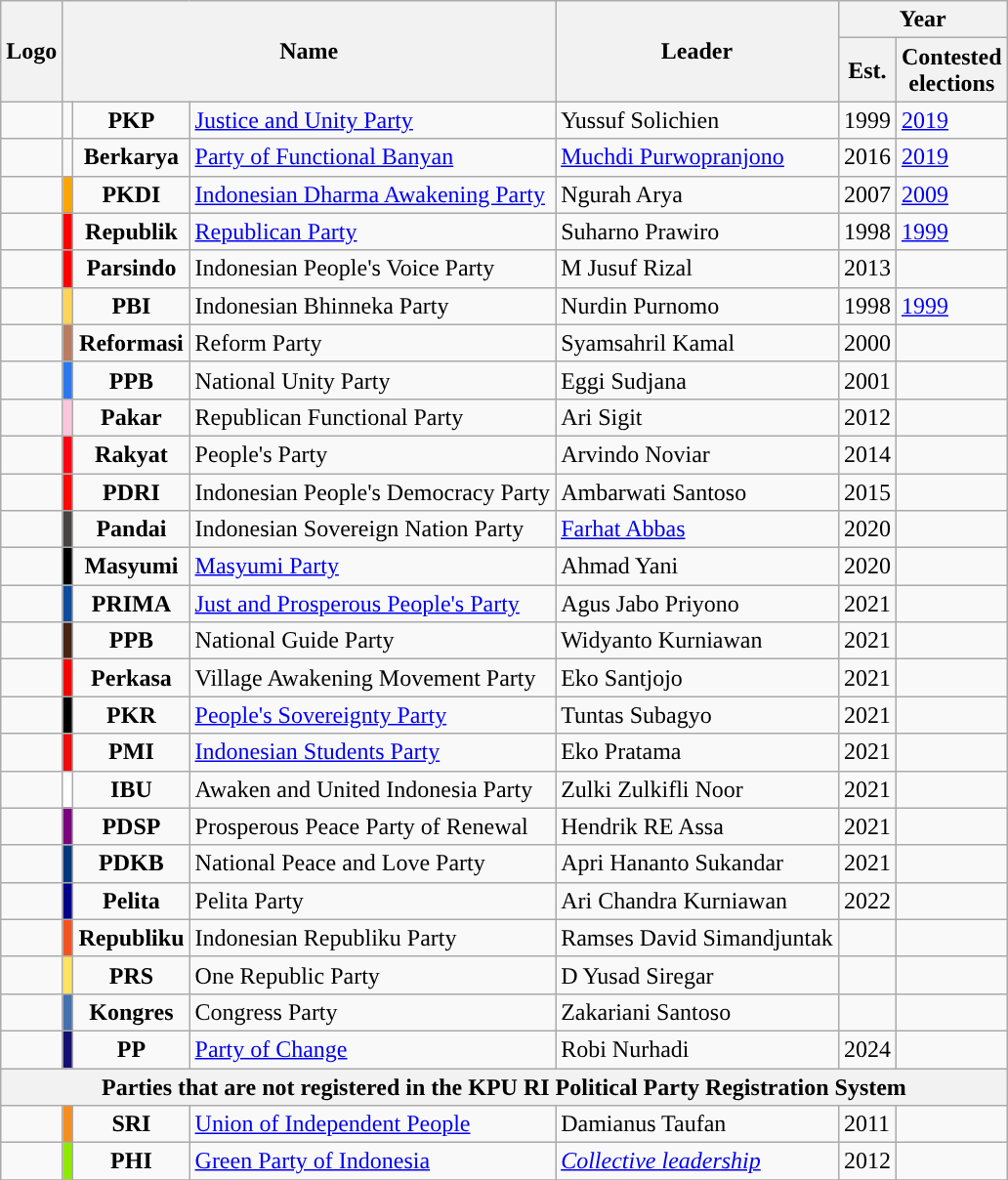<table class="wikitable">
<tr>
<th rowspan="2">Logo</th>
<th colspan="3" rowspan="2">Name</th>
<th rowspan="2">Leader</th>
<th colspan="2">Year</th>
</tr>
<tr>
<th>Est.</th>
<th>Contested<br>elections</th>
</tr>
<tr>
<td></td>
<td style="background:"></td>
<td style="text-align:center;"><strong>PKP</strong></td>
<td><a href='#'>Justice and Unity Party</a><br></td>
<td>Yussuf Solichien</td>
<td>1999</td>
<td><a href='#'>2019</a></td>
</tr>
<tr>
<td></td>
<td style="background:"></td>
<td style="text-align:center;"><strong>Berkarya</strong></td>
<td><a href='#'>Party of Functional Banyan</a><br></td>
<td><a href='#'>Muchdi Purwopranjono</a></td>
<td>2016</td>
<td><a href='#'>2019</a></td>
</tr>
<tr>
<td></td>
<td style="background:#FFA500;"></td>
<td style="text-align:center;"><strong>PKDI</strong></td>
<td><a href='#'>Indonesian Dharma Awakening Party</a><br></td>
<td>Ngurah Arya</td>
<td>2007</td>
<td><a href='#'>2009</a></td>
</tr>
<tr>
<td></td>
<td style="background:#FE0000;"></td>
<td style="text-align:center;"><strong>Republik</strong></td>
<td><a href='#'>Republican Party</a><br></td>
<td>Suharno Prawiro</td>
<td>1998</td>
<td><a href='#'>1999</a></td>
</tr>
<tr>
<td></td>
<td style="background:#FE0000;"></td>
<td style="text-align:center;"><strong>Parsindo</strong></td>
<td>Indonesian People's Voice Party<br></td>
<td>M Jusuf Rizal</td>
<td>2013</td>
<td></td>
</tr>
<tr>
<td></td>
<td style="background:#FED45B;"></td>
<td style="text-align:center;"><strong>PBI</strong></td>
<td>Indonesian Bhinneka Party<br></td>
<td>Nurdin Purnomo</td>
<td>1998</td>
<td><a href='#'>1999</a></td>
</tr>
<tr>
<td></td>
<td style="background:#B97C60;"></td>
<td style="text-align:center;"><strong>Reformasi</strong></td>
<td>Reform Party<br></td>
<td>Syamsahril Kamal</td>
<td>2000</td>
<td></td>
</tr>
<tr>
<td></td>
<td style="background:#2B78ED;"></td>
<td style="text-align:center;"><strong>PPB</strong></td>
<td>National Unity Party<br></td>
<td>Eggi Sudjana</td>
<td>2001</td>
<td></td>
</tr>
<tr>
<td></td>
<td style="background:#FAC6DC;"></td>
<td style="text-align:center;"><strong>Pakar</strong></td>
<td>Republican Functional Party<br></td>
<td>Ari Sigit</td>
<td>2012</td>
<td></td>
</tr>
<tr>
<td></td>
<td style="background:#FF0414;"></td>
<td style="text-align:center;"><strong>Rakyat</strong></td>
<td>People's Party<br></td>
<td>Arvindo Noviar</td>
<td>2014</td>
<td></td>
</tr>
<tr>
<td></td>
<td style="background:#FD0807;"></td>
<td style="text-align:center;"><strong>PDRI</strong></td>
<td>Indonesian People's Democracy Party<br></td>
<td>Ambarwati Santoso</td>
<td>2015</td>
<td></td>
</tr>
<tr>
<td></td>
<td style="background:#484444;"></td>
<td style="text-align:center;"><strong>Pandai</strong></td>
<td>Indonesian Sovereign Nation Party<br></td>
<td><a href='#'>Farhat Abbas</a></td>
<td>2020</td>
<td></td>
</tr>
<tr>
<td></td>
<td style="background:black;"></td>
<td style="text-align:center;"><strong>Masyumi</strong></td>
<td><a href='#'>Masyumi Party</a><br></td>
<td>Ahmad Yani</td>
<td>2020</td>
<td></td>
</tr>
<tr>
<td></td>
<td style="background:#104C9C;"></td>
<td style="text-align:center;"><strong>PRIMA</strong></td>
<td><a href='#'>Just and Prosperous People's Party</a><br></td>
<td>Agus Jabo Priyono</td>
<td>2021</td>
<td></td>
</tr>
<tr>
<td></td>
<td style="background:#482414;"></td>
<td style="text-align:center;"><strong>PPB</strong></td>
<td>National Guide Party<br></td>
<td>Widyanto Kurniawan</td>
<td>2021</td>
<td></td>
</tr>
<tr>
<td></td>
<td style="background:#F40404;"></td>
<td style="text-align:center;"><strong>Perkasa</strong></td>
<td>Village Awakening Movement Party<br></td>
<td>Eko Santjojo</td>
<td>2021</td>
<td></td>
</tr>
<tr>
<td></td>
<td style="background:#000000;"></td>
<td style="text-align:center;"><strong>PKR</strong></td>
<td><a href='#'>People's Sovereignty Party</a><br></td>
<td>Tuntas Subagyo</td>
<td>2021</td>
<td></td>
</tr>
<tr>
<td></td>
<td style="background:#ED0B0E;"></td>
<td style="text-align:center;"><strong>PMI</strong></td>
<td><a href='#'>Indonesian Students Party</a><br></td>
<td>Eko Pratama</td>
<td>2021</td>
<td></td>
</tr>
<tr>
<td></td>
<td style="background:white;"></td>
<td style="text-align:center;"><strong>IBU</strong></td>
<td>Awaken and United Indonesia Party<br></td>
<td>Zulki Zulkifli Noor</td>
<td>2021</td>
<td></td>
</tr>
<tr>
<td></td>
<td style="background:#7A027D;"></td>
<td style="text-align:center;"><strong>PDSP</strong></td>
<td>Prosperous Peace Party of Renewal<br></td>
<td>Hendrik RE Assa</td>
<td>2021</td>
<td></td>
</tr>
<tr>
<td></td>
<td style="background:#00387D;"></td>
<td style="text-align:center;"><strong>PDKB</strong></td>
<td>National Peace and Love Party<br></td>
<td>Apri Hananto Sukandar</td>
<td>2021</td>
<td></td>
</tr>
<tr>
<td></td>
<td style="background:#00008B;"></td>
<td style="text-align:center;"><strong>Pelita</strong></td>
<td>Pelita Party<br></td>
<td>Ari Chandra Kurniawan</td>
<td>2022</td>
<td></td>
</tr>
<tr>
<td></td>
<td style="background:#F15421;"></td>
<td style="text-align:center;"><strong>Republiku</strong></td>
<td>Indonesian Republiku Party<br></td>
<td>Ramses David Simandjuntak</td>
<td></td>
<td></td>
</tr>
<tr>
<td></td>
<td style="background:#FFE361;"></td>
<td style="text-align:center;"><strong>PRS</strong></td>
<td>One Republic Party<br></td>
<td>D Yusad Siregar</td>
<td></td>
<td></td>
</tr>
<tr>
<td></td>
<td style="background:#4571AE;"></td>
<td style="text-align:center;"><strong>Kongres</strong></td>
<td>Congress Party<br></td>
<td>Zakariani Santoso</td>
<td></td>
<td></td>
</tr>
<tr>
<td></td>
<td style="background:#141071;"></td>
<td style="text-align:center;"><strong>PP</strong></td>
<td><a href='#'>Party of Change</a><br></td>
<td>Robi Nurhadi</td>
<td>2024</td>
<td></td>
</tr>
<tr>
<th colspan="7">Parties that are not registered in the KPU RI Political Party Registration System</th>
</tr>
<tr>
<td></td>
<td style="background:#F58E1F;"></td>
<td style="text-align:center;"><strong>SRI</strong></td>
<td><a href='#'>Union of Independent People</a><br></td>
<td>Damianus Taufan</td>
<td>2011</td>
<td></td>
</tr>
<tr>
<td></td>
<td style="background:#90E900;"></td>
<td style="text-align:center;"><strong>PHI</strong></td>
<td><a href='#'>Green Party of Indonesia</a><br></td>
<td><em><a href='#'>Collective leadership</a></em></td>
<td>2012</td>
<td></td>
</tr>
<tr>
</tr>
</table>
